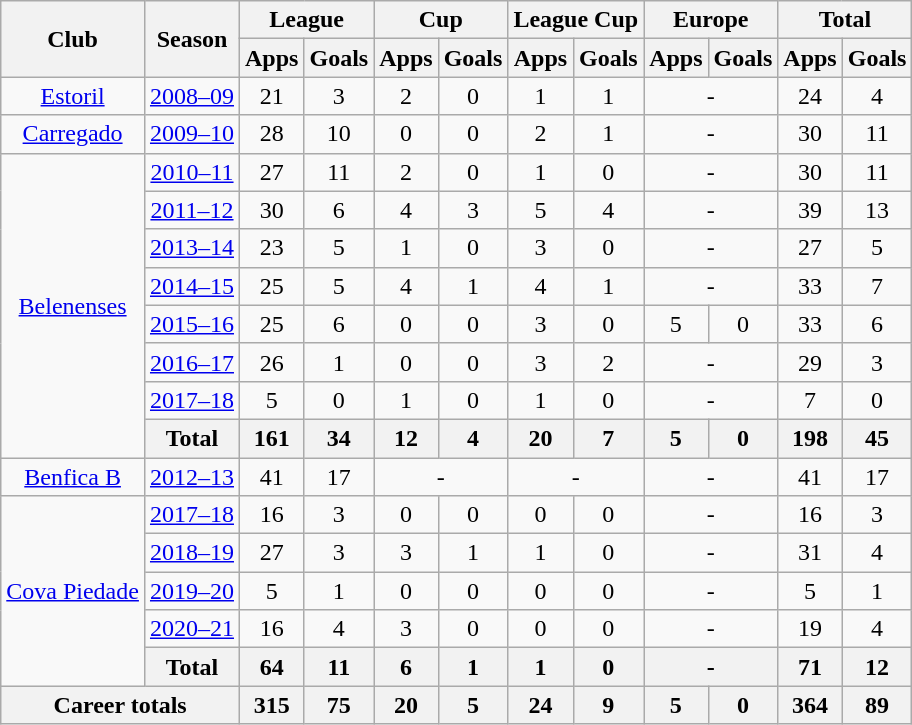<table class="wikitable" style="text-align: center;">
<tr>
<th rowspan="2">Club</th>
<th rowspan="2">Season</th>
<th colspan="2">League</th>
<th colspan="2">Cup</th>
<th colspan="2">League Cup</th>
<th colspan="2">Europe</th>
<th colspan="2">Total</th>
</tr>
<tr>
<th>Apps</th>
<th>Goals</th>
<th>Apps</th>
<th>Goals</th>
<th>Apps</th>
<th>Goals</th>
<th>Apps</th>
<th>Goals</th>
<th>Apps</th>
<th>Goals</th>
</tr>
<tr>
<td rowspan=1><a href='#'>Estoril</a></td>
<td><a href='#'>2008–09</a></td>
<td>21</td>
<td>3</td>
<td>2</td>
<td>0</td>
<td>1</td>
<td>1</td>
<td colspan="2">-</td>
<td>24</td>
<td>4</td>
</tr>
<tr>
<td rowspan=1><a href='#'>Carregado</a></td>
<td><a href='#'>2009–10</a></td>
<td>28</td>
<td>10</td>
<td>0</td>
<td>0</td>
<td>2</td>
<td>1</td>
<td colspan="2">-</td>
<td>30</td>
<td>11</td>
</tr>
<tr>
<td rowspan=8><a href='#'>Belenenses</a></td>
<td><a href='#'>2010–11</a></td>
<td>27</td>
<td>11</td>
<td>2</td>
<td>0</td>
<td>1</td>
<td>0</td>
<td colspan="2">-</td>
<td>30</td>
<td>11</td>
</tr>
<tr>
<td><a href='#'>2011–12</a></td>
<td>30</td>
<td>6</td>
<td>4</td>
<td>3</td>
<td>5</td>
<td>4</td>
<td colspan="2">-</td>
<td>39</td>
<td>13</td>
</tr>
<tr>
<td><a href='#'>2013–14</a></td>
<td>23</td>
<td>5</td>
<td>1</td>
<td>0</td>
<td>3</td>
<td>0</td>
<td colspan="2">-</td>
<td>27</td>
<td>5</td>
</tr>
<tr>
<td><a href='#'>2014–15</a></td>
<td>25</td>
<td>5</td>
<td>4</td>
<td>1</td>
<td>4</td>
<td>1</td>
<td colspan="2">-</td>
<td>33</td>
<td>7</td>
</tr>
<tr>
<td><a href='#'>2015–16</a></td>
<td>25</td>
<td>6</td>
<td>0</td>
<td>0</td>
<td>3</td>
<td>0</td>
<td>5</td>
<td>0</td>
<td>33</td>
<td>6</td>
</tr>
<tr>
<td><a href='#'>2016–17</a></td>
<td>26</td>
<td>1</td>
<td>0</td>
<td>0</td>
<td>3</td>
<td>2</td>
<td colspan="2">-</td>
<td>29</td>
<td>3</td>
</tr>
<tr>
<td><a href='#'>2017–18</a></td>
<td>5</td>
<td>0</td>
<td>1</td>
<td>0</td>
<td>1</td>
<td>0</td>
<td colspan="2">-</td>
<td>7</td>
<td>0</td>
</tr>
<tr>
<th colspan="1">Total</th>
<th>161</th>
<th>34</th>
<th>12</th>
<th>4</th>
<th>20</th>
<th>7</th>
<th>5</th>
<th>0</th>
<th>198</th>
<th>45</th>
</tr>
<tr>
<td rowspan=1><a href='#'>Benfica B</a></td>
<td><a href='#'>2012–13</a></td>
<td>41</td>
<td>17</td>
<td colspan="2">-</td>
<td colspan="2">-</td>
<td colspan="2">-</td>
<td>41</td>
<td>17</td>
</tr>
<tr>
<td rowspan=5><a href='#'>Cova Piedade</a></td>
<td><a href='#'>2017–18</a></td>
<td>16</td>
<td>3</td>
<td>0</td>
<td>0</td>
<td>0</td>
<td>0</td>
<td colspan="2">-</td>
<td>16</td>
<td>3</td>
</tr>
<tr>
<td><a href='#'>2018–19</a></td>
<td>27</td>
<td>3</td>
<td>3</td>
<td>1</td>
<td>1</td>
<td>0</td>
<td colspan="2">-</td>
<td>31</td>
<td>4</td>
</tr>
<tr>
<td><a href='#'>2019–20</a></td>
<td>5</td>
<td>1</td>
<td>0</td>
<td>0</td>
<td>0</td>
<td>0</td>
<td colspan="2">-</td>
<td>5</td>
<td>1</td>
</tr>
<tr>
<td><a href='#'>2020–21</a></td>
<td>16</td>
<td>4</td>
<td>3</td>
<td>0</td>
<td>0</td>
<td>0</td>
<td colspan="2">-</td>
<td>19</td>
<td>4</td>
</tr>
<tr>
<th colspan="1">Total</th>
<th>64</th>
<th>11</th>
<th>6</th>
<th>1</th>
<th>1</th>
<th>0</th>
<th colspan="2">-</th>
<th>71</th>
<th>12</th>
</tr>
<tr>
<th colspan=2>Career totals</th>
<th>315</th>
<th>75</th>
<th>20</th>
<th>5</th>
<th>24</th>
<th>9</th>
<th>5</th>
<th>0</th>
<th>364</th>
<th>89</th>
</tr>
</table>
